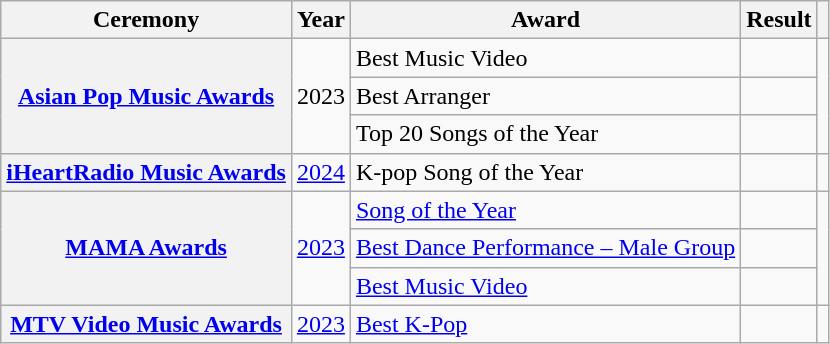<table class="wikitable plainrowheaders">
<tr>
<th scope="col">Ceremony</th>
<th scope="col">Year</th>
<th scope="col">Award</th>
<th scope="col">Result</th>
<th scope="col" class="unsortable"></th>
</tr>
<tr>
<th scope="row" rowspan="3"><a href='#'>Asian Pop Music Awards</a></th>
<td rowspan="3">2023</td>
<td>Best Music Video</td>
<td></td>
<td style="text-align:center;" rowspan="3"><br></td>
</tr>
<tr>
<td>Best Arranger</td>
<td></td>
</tr>
<tr>
<td>Top 20 Songs of the Year</td>
<td></td>
</tr>
<tr>
<th scope="row"><a href='#'>iHeartRadio Music Awards</a></th>
<td><a href='#'>2024</a></td>
<td>K-pop Song of the Year</td>
<td></td>
<td style="text-align:center;"></td>
</tr>
<tr>
<th scope="row" rowspan="3"><a href='#'>MAMA Awards</a></th>
<td rowspan="3"><a href='#'>2023</a></td>
<td><a href='#'>Song of the Year</a></td>
<td></td>
<td style="text-align:center;" rowspan="3"></td>
</tr>
<tr>
<td><a href='#'>Best Dance Performance – Male Group</a></td>
<td></td>
</tr>
<tr>
<td><a href='#'>Best Music Video</a></td>
<td></td>
</tr>
<tr>
<th scope="row"><a href='#'>MTV Video Music Awards</a></th>
<td><a href='#'>2023</a></td>
<td><a href='#'>Best K-Pop</a></td>
<td></td>
<td style="text-align:center;"></td>
</tr>
</table>
